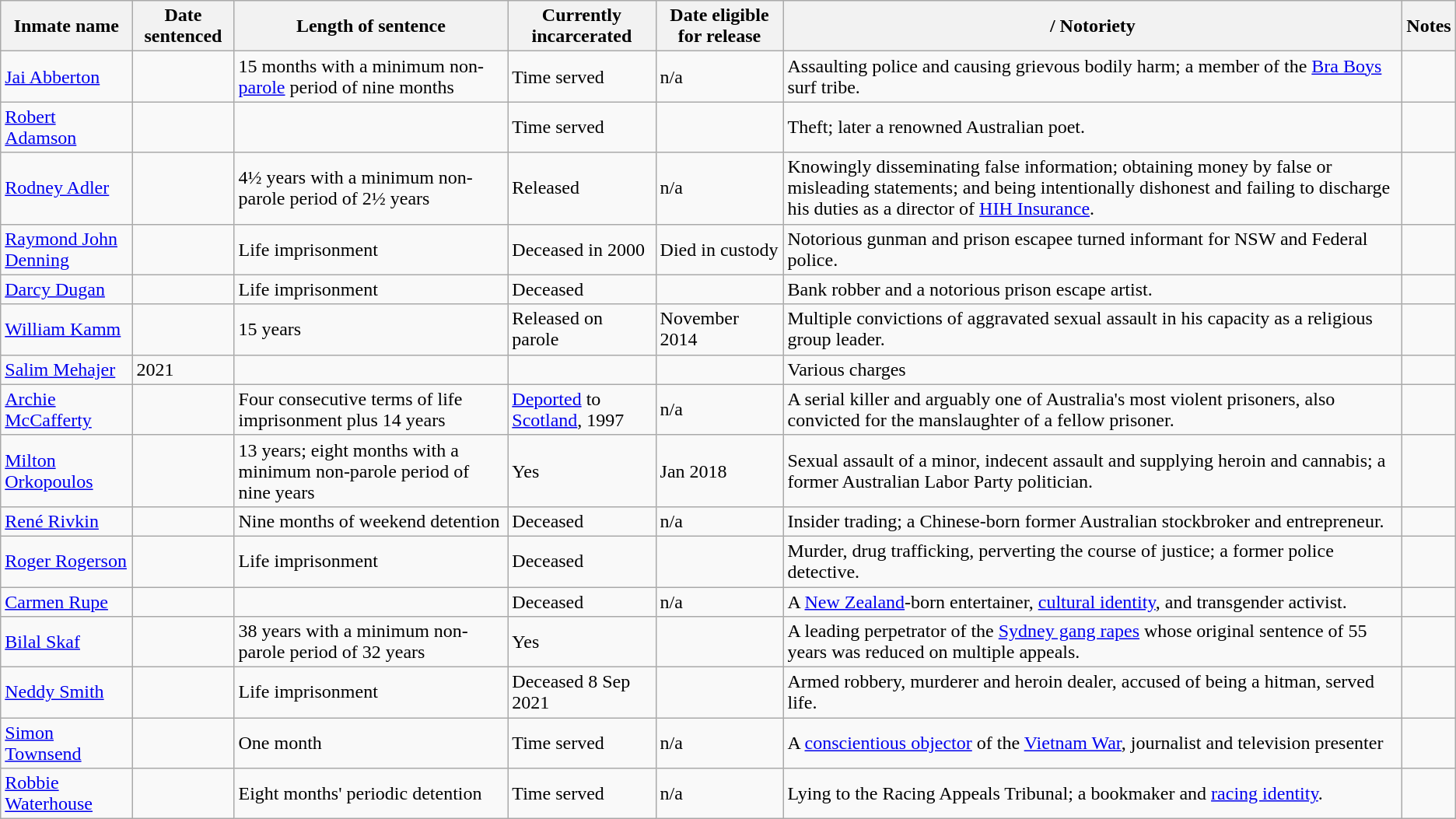<table class="wikitable sortable">
<tr>
<th>Inmate name</th>
<th>Date sentenced</th>
<th>Length of sentence</th>
<th>Currently<br>incarcerated</th>
<th>Date eligible for release</th>
<th> / Notoriety</th>
<th>Notes</th>
</tr>
<tr>
<td><a href='#'>Jai Abberton</a></td>
<td align=center></td>
<td>15 months with a minimum non-<a href='#'>parole</a> period of nine months</td>
<td>Time served</td>
<td>n/a</td>
<td>Assaulting police and causing grievous bodily harm; a member of the <a href='#'>Bra Boys</a> surf tribe.</td>
<td></td>
</tr>
<tr>
<td><a href='#'>Robert Adamson</a></td>
<td align=center></td>
<td></td>
<td>Time served</td>
<td></td>
<td>Theft; later a renowned Australian poet.</td>
<td></td>
</tr>
<tr>
<td><a href='#'>Rodney Adler</a></td>
<td align=center></td>
<td>4½ years with a minimum non-parole period of 2½ years</td>
<td>Released </td>
<td>n/a</td>
<td>Knowingly disseminating false information; obtaining money by false or misleading statements; and being intentionally dishonest and failing to discharge his duties as a director of <a href='#'>HIH Insurance</a>.</td>
<td></td>
</tr>
<tr>
<td><a href='#'>Raymond John Denning</a></td>
<td></td>
<td>Life imprisonment</td>
<td>Deceased in 2000</td>
<td>Died in custody</td>
<td>Notorious gunman and prison escapee turned informant for NSW and Federal police.</td>
<td></td>
</tr>
<tr>
<td><a href='#'>Darcy Dugan</a></td>
<td></td>
<td>Life imprisonment</td>
<td>Deceased </td>
<td></td>
<td>Bank robber and a notorious prison escape artist.</td>
<td></td>
</tr>
<tr>
<td><a href='#'>William Kamm</a></td>
<td align=center></td>
<td>15 years</td>
<td>Released on parole</td>
<td>November 2014</td>
<td>Multiple convictions of aggravated sexual assault in his capacity as a religious group leader.</td>
<td></td>
</tr>
<tr>
<td><a href='#'>Salim Mehajer</a></td>
<td>2021</td>
<td></td>
<td></td>
<td></td>
<td>Various charges</td>
<td></td>
</tr>
<tr>
<td><a href='#'>Archie McCafferty</a></td>
<td align=center></td>
<td>Four consecutive terms of life imprisonment plus 14 years</td>
<td><a href='#'>Deported</a> to <a href='#'>Scotland</a>, 1997</td>
<td>n/a</td>
<td>A serial killer and arguably one of Australia's most violent prisoners, also convicted for the manslaughter of a fellow prisoner.</td>
<td></td>
</tr>
<tr>
<td><a href='#'>Milton Orkopoulos</a></td>
<td align=center></td>
<td>13 years; eight months with a minimum non-parole period of nine years</td>
<td>Yes</td>
<td>Jan 2018</td>
<td>Sexual assault of a minor, indecent assault and supplying heroin and cannabis; a former Australian Labor Party politician.</td>
<td></td>
</tr>
<tr>
<td><a href='#'>René Rivkin</a></td>
<td align=center></td>
<td>Nine months of weekend detention</td>
<td>Deceased </td>
<td>n/a</td>
<td>Insider trading; a Chinese-born former Australian stockbroker and entrepreneur.</td>
<td></td>
</tr>
<tr>
<td><a href='#'>Roger Rogerson</a></td>
<td align=center></td>
<td>Life imprisonment</td>
<td>Deceased </td>
<td></td>
<td>Murder, drug trafficking, perverting the course of justice; a former police detective.</td>
<td></td>
</tr>
<tr>
<td><a href='#'>Carmen Rupe</a></td>
<td></td>
<td></td>
<td>Deceased </td>
<td>n/a</td>
<td>A <a href='#'>New Zealand</a>-born entertainer, <a href='#'>cultural identity</a>, and transgender activist.</td>
<td></td>
</tr>
<tr>
<td><a href='#'>Bilal Skaf</a></td>
<td align=center></td>
<td>38 years with a minimum non-parole period of 32 years</td>
<td>Yes</td>
<td></td>
<td>A leading perpetrator of the <a href='#'>Sydney gang rapes</a> whose original sentence of 55 years was reduced on multiple appeals.</td>
<td></td>
</tr>
<tr>
<td><a href='#'>Neddy Smith</a></td>
<td></td>
<td>Life imprisonment</td>
<td>Deceased 8 Sep 2021</td>
<td></td>
<td>Armed robbery, murderer and heroin dealer, accused of being a hitman, served life.</td>
<td></td>
</tr>
<tr>
<td><a href='#'>Simon Townsend</a></td>
<td align=center></td>
<td>One month</td>
<td>Time served</td>
<td>n/a</td>
<td>A <a href='#'>conscientious objector</a>  of the <a href='#'>Vietnam War</a>, journalist and television presenter</td>
<td></td>
</tr>
<tr>
<td><a href='#'>Robbie Waterhouse</a></td>
<td align=center></td>
<td>Eight months' periodic detention</td>
<td>Time served</td>
<td>n/a</td>
<td>Lying to the Racing Appeals Tribunal; a bookmaker and <a href='#'>racing identity</a>.</td>
<td></td>
</tr>
</table>
